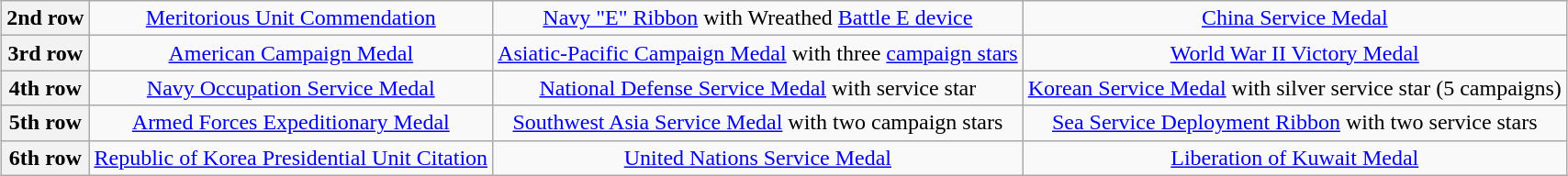<table class="wikitable" style="margin-left: auto; margin-right: auto; text-align: center; margin-bottom: -1px;">
<tr>
<th>2nd row</th>
<td><a href='#'>Meritorious Unit Commendation</a></td>
<td><a href='#'>Navy "E" Ribbon</a> with Wreathed <a href='#'>Battle E device</a></td>
<td><a href='#'>China Service Medal</a></td>
</tr>
<tr>
<th>3rd row</th>
<td><a href='#'>American Campaign Medal</a></td>
<td><a href='#'>Asiatic-Pacific Campaign Medal</a> with three <a href='#'>campaign stars</a></td>
<td><a href='#'>World War II Victory Medal</a></td>
</tr>
<tr>
<th>4th row</th>
<td><a href='#'>Navy Occupation Service Medal</a></td>
<td><a href='#'>National Defense Service Medal</a> with service star</td>
<td><a href='#'>Korean Service Medal</a> with silver service star (5 campaigns)</td>
</tr>
<tr>
<th>5th row</th>
<td><a href='#'>Armed Forces Expeditionary Medal</a></td>
<td><a href='#'>Southwest Asia Service Medal</a> with two campaign stars</td>
<td><a href='#'>Sea Service Deployment Ribbon</a> with two service stars</td>
</tr>
<tr>
<th>6th row</th>
<td><a href='#'>Republic of Korea Presidential Unit Citation</a></td>
<td><a href='#'>United Nations Service Medal</a></td>
<td><a href='#'>Liberation of Kuwait Medal</a></td>
</tr>
</table>
